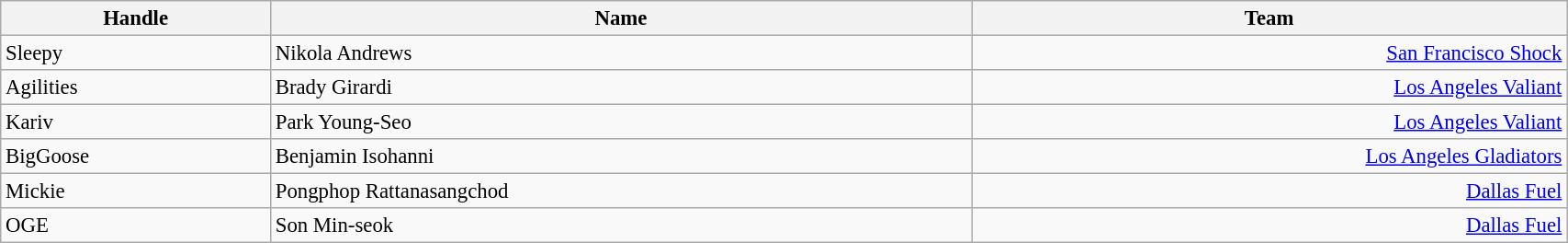<table class="wikitable" style="width:90%; font-size:95%;">
<tr>
<th scope="col">Handle</th>
<th scope="col">Name</th>
<th scope="col">Team</th>
</tr>
<tr>
<td>Sleepy</td>
<td>Nikola Andrews</td>
<td align="right"><a href='#'>San Francisco Shock</a></td>
</tr>
<tr>
<td>Agilities</td>
<td>Brady Girardi</td>
<td align="right"><a href='#'>Los Angeles Valiant</a></td>
</tr>
<tr>
<td>Kariv</td>
<td>Park Young-Seo</td>
<td align="right"><a href='#'>Los Angeles Valiant</a></td>
</tr>
<tr>
<td>BigGoose</td>
<td>Benjamin Isohanni</td>
<td align="right"><a href='#'>Los Angeles Gladiators</a></td>
</tr>
<tr>
<td>Mickie</td>
<td>Pongphop Rattanasangchod</td>
<td align="right"><a href='#'>Dallas Fuel</a></td>
</tr>
<tr>
<td>OGE</td>
<td>Son Min-seok</td>
<td align="right"><a href='#'>Dallas Fuel</a></td>
</tr>
</table>
